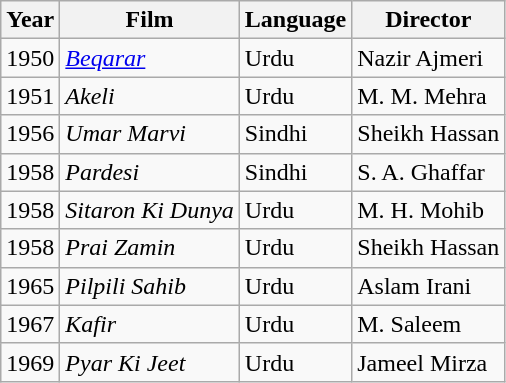<table class="wikitable">
<tr>
<th>Year</th>
<th>Film</th>
<th>Language</th>
<th>Director</th>
</tr>
<tr>
<td>1950</td>
<td><em><a href='#'>Beqarar</a></em></td>
<td>Urdu</td>
<td>Nazir Ajmeri</td>
</tr>
<tr>
<td>1951</td>
<td><em>Akeli</em></td>
<td>Urdu</td>
<td>M. M. Mehra</td>
</tr>
<tr>
<td>1956</td>
<td><em>Umar Marvi</em></td>
<td>Sindhi</td>
<td>Sheikh Hassan</td>
</tr>
<tr>
<td>1958</td>
<td><em>Pardesi</em></td>
<td>Sindhi</td>
<td>S. A. Ghaffar</td>
</tr>
<tr>
<td>1958</td>
<td><em>Sitaron Ki Dunya</em></td>
<td>Urdu</td>
<td>M. H. Mohib</td>
</tr>
<tr>
<td>1958</td>
<td><em>Prai Zamin</em></td>
<td>Urdu</td>
<td>Sheikh Hassan</td>
</tr>
<tr>
<td>1965</td>
<td><em>Pilpili Sahib</em></td>
<td>Urdu</td>
<td>Aslam Irani</td>
</tr>
<tr>
<td>1967</td>
<td><em>Kafir</em></td>
<td>Urdu</td>
<td>M. Saleem</td>
</tr>
<tr>
<td>1969</td>
<td><em>Pyar Ki Jeet</em></td>
<td>Urdu</td>
<td>Jameel Mirza</td>
</tr>
</table>
